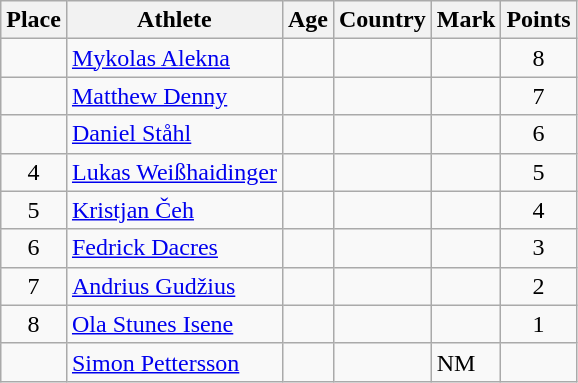<table class="wikitable mw-datatable sortable">
<tr>
<th>Place</th>
<th>Athlete</th>
<th>Age</th>
<th>Country</th>
<th>Mark</th>
<th>Points</th>
</tr>
<tr>
<td align=center></td>
<td><a href='#'>Mykolas Alekna</a></td>
<td></td>
<td></td>
<td></td>
<td align=center>8</td>
</tr>
<tr>
<td align=center></td>
<td><a href='#'>Matthew Denny</a></td>
<td></td>
<td></td>
<td></td>
<td align=center>7</td>
</tr>
<tr>
<td align=center></td>
<td><a href='#'>Daniel Ståhl</a></td>
<td></td>
<td></td>
<td></td>
<td align=center>6</td>
</tr>
<tr>
<td align=center>4</td>
<td><a href='#'>Lukas Weißhaidinger</a></td>
<td></td>
<td></td>
<td></td>
<td align=center>5</td>
</tr>
<tr>
<td align=center>5</td>
<td><a href='#'>Kristjan Čeh</a></td>
<td></td>
<td></td>
<td></td>
<td align=center>4</td>
</tr>
<tr>
<td align=center>6</td>
<td><a href='#'>Fedrick Dacres</a></td>
<td></td>
<td></td>
<td></td>
<td align=center>3</td>
</tr>
<tr>
<td align=center>7</td>
<td><a href='#'>Andrius Gudžius</a></td>
<td></td>
<td></td>
<td></td>
<td align=center>2</td>
</tr>
<tr>
<td align=center>8</td>
<td><a href='#'>Ola Stunes Isene</a></td>
<td></td>
<td></td>
<td></td>
<td align=center>1</td>
</tr>
<tr>
<td align=center></td>
<td><a href='#'>Simon Pettersson</a></td>
<td></td>
<td></td>
<td>NM</td>
<td align=center></td>
</tr>
</table>
